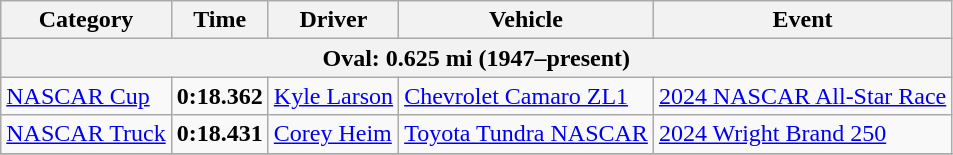<table class="wikitable">
<tr>
<th>Category</th>
<th>Time</th>
<th>Driver</th>
<th>Vehicle</th>
<th>Event</th>
</tr>
<tr>
<th colspan=5>Oval: 0.625 mi (1947–present)</th>
</tr>
<tr>
<td><a href='#'>NASCAR Cup</a></td>
<td><strong>0:18.362</strong></td>
<td><a href='#'>Kyle Larson</a></td>
<td><a href='#'>Chevrolet Camaro ZL1</a></td>
<td><a href='#'>2024 NASCAR All-Star Race</a></td>
</tr>
<tr>
<td><a href='#'>NASCAR Truck</a></td>
<td><strong>0:18.431</strong></td>
<td><a href='#'>Corey Heim</a></td>
<td><a href='#'>Toyota Tundra NASCAR</a></td>
<td><a href='#'>2024 Wright Brand 250</a></td>
</tr>
<tr>
</tr>
</table>
